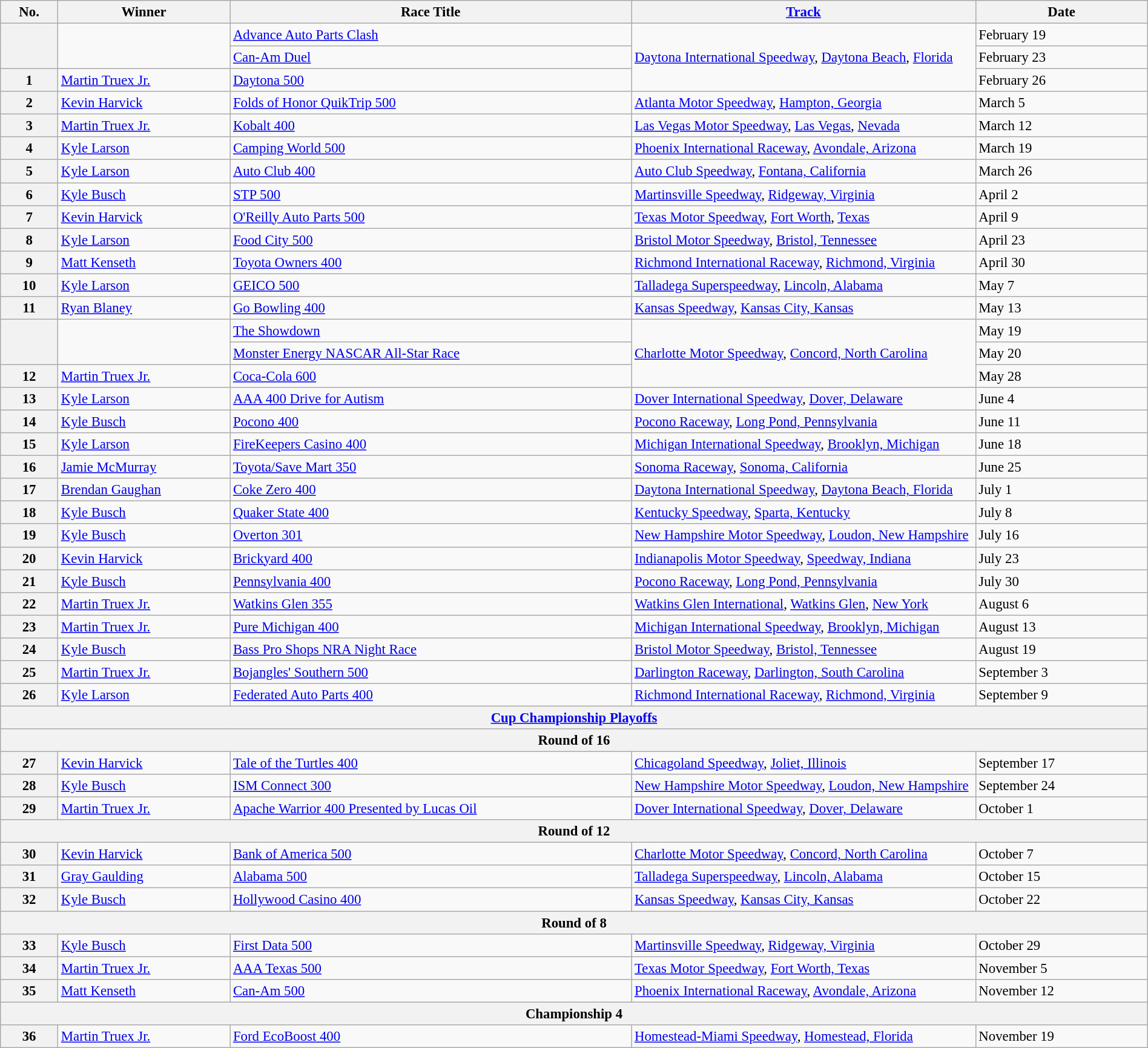<table class="wikitable sortable" style="font-size:95%; width:100%">
<tr>
<th style="width:5%;">No.</th>
<th style="width:15%;">Winner</th>
<th style="width:35%;">Race Title</th>
<th style="width:30%;"><a href='#'>Track</a></th>
<th style="width:15%;">Date</th>
</tr>
<tr>
<th rowspan="2"></th>
<td rowspan="2"></td>
<td><a href='#'>Advance Auto Parts Clash</a></td>
<td rowspan=3><a href='#'>Daytona International Speedway</a>, <a href='#'>Daytona Beach</a>, <a href='#'>Florida</a></td>
<td>February 19</td>
</tr>
<tr>
<td><a href='#'>Can-Am Duel</a></td>
<td>February 23</td>
</tr>
<tr>
<th>1</th>
<td><a href='#'>Martin Truex Jr.</a></td>
<td><a href='#'>Daytona 500</a></td>
<td>February 26</td>
</tr>
<tr>
<th>2</th>
<td><a href='#'>Kevin Harvick</a></td>
<td><a href='#'>Folds of Honor QuikTrip 500</a></td>
<td><a href='#'>Atlanta Motor Speedway</a>, <a href='#'>Hampton, Georgia</a></td>
<td>March 5</td>
</tr>
<tr>
<th>3</th>
<td><a href='#'>Martin Truex Jr.</a></td>
<td><a href='#'>Kobalt 400</a></td>
<td><a href='#'>Las Vegas Motor Speedway</a>, <a href='#'>Las Vegas</a>, <a href='#'>Nevada</a></td>
<td>March 12</td>
</tr>
<tr>
<th>4</th>
<td><a href='#'>Kyle Larson</a></td>
<td><a href='#'>Camping World 500</a></td>
<td><a href='#'>Phoenix International Raceway</a>, <a href='#'>Avondale, Arizona</a></td>
<td>March 19</td>
</tr>
<tr>
<th>5</th>
<td><a href='#'>Kyle Larson</a></td>
<td><a href='#'>Auto Club 400</a></td>
<td><a href='#'>Auto Club Speedway</a>, <a href='#'>Fontana, California</a></td>
<td>March 26</td>
</tr>
<tr>
<th>6</th>
<td><a href='#'>Kyle Busch</a></td>
<td><a href='#'>STP 500</a></td>
<td><a href='#'>Martinsville Speedway</a>, <a href='#'>Ridgeway, Virginia</a></td>
<td>April 2</td>
</tr>
<tr>
<th>7</th>
<td><a href='#'>Kevin Harvick</a></td>
<td><a href='#'>O'Reilly Auto Parts 500</a></td>
<td><a href='#'>Texas Motor Speedway</a>, <a href='#'>Fort Worth</a>, <a href='#'>Texas</a></td>
<td>April 9</td>
</tr>
<tr>
<th>8</th>
<td><a href='#'>Kyle Larson</a></td>
<td><a href='#'>Food City 500</a></td>
<td><a href='#'>Bristol Motor Speedway</a>, <a href='#'>Bristol, Tennessee</a></td>
<td>April 23</td>
</tr>
<tr>
<th>9</th>
<td><a href='#'>Matt Kenseth</a></td>
<td><a href='#'>Toyota Owners 400</a></td>
<td><a href='#'>Richmond International Raceway</a>, <a href='#'>Richmond, Virginia</a></td>
<td>April 30</td>
</tr>
<tr>
<th>10</th>
<td><a href='#'>Kyle Larson</a></td>
<td><a href='#'>GEICO 500</a></td>
<td><a href='#'>Talladega Superspeedway</a>, <a href='#'>Lincoln, Alabama</a></td>
<td>May 7</td>
</tr>
<tr>
<th>11</th>
<td><a href='#'>Ryan Blaney</a></td>
<td><a href='#'>Go Bowling 400</a></td>
<td><a href='#'>Kansas Speedway</a>, <a href='#'>Kansas City, Kansas</a></td>
<td>May 13</td>
</tr>
<tr>
<th rowspan="2"></th>
<td rowspan="2"></td>
<td><a href='#'>The Showdown</a></td>
<td rowspan="3"><a href='#'>Charlotte Motor Speedway</a>, <a href='#'>Concord, North Carolina</a></td>
<td>May 19</td>
</tr>
<tr>
<td><a href='#'>Monster Energy NASCAR All-Star Race</a></td>
<td>May 20</td>
</tr>
<tr>
<th>12</th>
<td><a href='#'>Martin Truex Jr.</a></td>
<td><a href='#'>Coca-Cola 600</a></td>
<td>May 28</td>
</tr>
<tr>
<th>13</th>
<td><a href='#'>Kyle Larson</a></td>
<td><a href='#'>AAA 400 Drive for Autism</a></td>
<td><a href='#'>Dover International Speedway</a>, <a href='#'>Dover, Delaware</a></td>
<td>June 4</td>
</tr>
<tr>
<th>14</th>
<td><a href='#'>Kyle Busch</a></td>
<td><a href='#'>Pocono 400</a></td>
<td><a href='#'>Pocono Raceway</a>, <a href='#'>Long Pond, Pennsylvania</a></td>
<td>June 11</td>
</tr>
<tr>
<th>15</th>
<td><a href='#'>Kyle Larson</a></td>
<td><a href='#'>FireKeepers Casino 400</a></td>
<td><a href='#'>Michigan International Speedway</a>, <a href='#'>Brooklyn, Michigan</a></td>
<td>June 18</td>
</tr>
<tr>
<th>16</th>
<td><a href='#'>Jamie McMurray</a></td>
<td><a href='#'>Toyota/Save Mart 350</a></td>
<td><a href='#'>Sonoma Raceway</a>, <a href='#'>Sonoma, California</a></td>
<td>June 25</td>
</tr>
<tr>
<th>17</th>
<td><a href='#'>Brendan Gaughan</a></td>
<td><a href='#'>Coke Zero 400</a></td>
<td><a href='#'>Daytona International Speedway</a>, <a href='#'>Daytona Beach, Florida</a></td>
<td>July 1</td>
</tr>
<tr>
<th>18</th>
<td><a href='#'>Kyle Busch</a></td>
<td><a href='#'>Quaker State 400</a></td>
<td><a href='#'>Kentucky Speedway</a>, <a href='#'>Sparta, Kentucky</a></td>
<td>July 8</td>
</tr>
<tr>
<th>19</th>
<td><a href='#'>Kyle Busch</a></td>
<td><a href='#'>Overton 301</a></td>
<td><a href='#'>New Hampshire Motor Speedway</a>, <a href='#'>Loudon, New Hampshire</a></td>
<td>July 16</td>
</tr>
<tr>
<th>20</th>
<td><a href='#'>Kevin Harvick</a></td>
<td><a href='#'>Brickyard 400</a></td>
<td><a href='#'>Indianapolis Motor Speedway</a>, <a href='#'>Speedway, Indiana</a></td>
<td>July 23</td>
</tr>
<tr>
<th>21</th>
<td><a href='#'>Kyle Busch</a></td>
<td><a href='#'>Pennsylvania 400</a></td>
<td><a href='#'>Pocono Raceway</a>, <a href='#'>Long Pond, Pennsylvania</a></td>
<td>July 30</td>
</tr>
<tr>
<th>22</th>
<td><a href='#'>Martin Truex Jr.</a></td>
<td><a href='#'>Watkins Glen 355</a></td>
<td><a href='#'>Watkins Glen International</a>, <a href='#'>Watkins Glen</a>, <a href='#'>New York</a></td>
<td>August 6</td>
</tr>
<tr>
<th>23</th>
<td><a href='#'>Martin Truex Jr.</a></td>
<td><a href='#'>Pure Michigan 400</a></td>
<td><a href='#'>Michigan International Speedway</a>, <a href='#'>Brooklyn, Michigan</a></td>
<td>August 13</td>
</tr>
<tr>
<th>24</th>
<td><a href='#'>Kyle Busch</a></td>
<td><a href='#'>Bass Pro Shops NRA Night Race</a></td>
<td><a href='#'>Bristol Motor Speedway</a>, <a href='#'>Bristol, Tennessee</a></td>
<td>August 19</td>
</tr>
<tr>
<th>25</th>
<td><a href='#'>Martin Truex Jr.</a></td>
<td><a href='#'>Bojangles' Southern 500</a></td>
<td><a href='#'>Darlington Raceway</a>, <a href='#'>Darlington, South Carolina</a></td>
<td>September 3</td>
</tr>
<tr>
<th>26</th>
<td><a href='#'>Kyle Larson</a></td>
<td><a href='#'>Federated Auto Parts 400</a></td>
<td><a href='#'>Richmond International Raceway</a>, <a href='#'>Richmond, Virginia</a></td>
<td>September 9</td>
</tr>
<tr>
<th colspan="5"><a href='#'>Cup Championship Playoffs</a></th>
</tr>
<tr>
<th colspan="5">Round of 16</th>
</tr>
<tr>
<th>27</th>
<td><a href='#'>Kevin Harvick</a></td>
<td><a href='#'>Tale of the Turtles 400</a></td>
<td><a href='#'>Chicagoland Speedway</a>, <a href='#'>Joliet, Illinois</a></td>
<td>September 17</td>
</tr>
<tr>
<th>28</th>
<td><a href='#'>Kyle Busch</a></td>
<td><a href='#'>ISM Connect 300</a></td>
<td><a href='#'>New Hampshire Motor Speedway</a>, <a href='#'>Loudon, New Hampshire</a></td>
<td>September 24</td>
</tr>
<tr>
<th>29</th>
<td><a href='#'>Martin Truex Jr.</a></td>
<td><a href='#'>Apache Warrior 400 Presented by Lucas Oil</a></td>
<td><a href='#'>Dover International Speedway</a>, <a href='#'>Dover, Delaware</a></td>
<td>October 1</td>
</tr>
<tr>
<th colspan="5">Round of 12</th>
</tr>
<tr>
<th>30</th>
<td><a href='#'>Kevin Harvick</a></td>
<td><a href='#'>Bank of America 500</a></td>
<td><a href='#'>Charlotte Motor Speedway</a>, <a href='#'>Concord, North Carolina</a></td>
<td>October 7</td>
</tr>
<tr>
<th>31</th>
<td><a href='#'>Gray Gaulding</a></td>
<td><a href='#'>Alabama 500</a></td>
<td><a href='#'>Talladega Superspeedway</a>, <a href='#'>Lincoln, Alabama</a></td>
<td>October 15</td>
</tr>
<tr>
<th>32</th>
<td><a href='#'>Kyle Busch</a></td>
<td><a href='#'>Hollywood Casino 400</a></td>
<td><a href='#'>Kansas Speedway</a>, <a href='#'>Kansas City, Kansas</a></td>
<td>October 22</td>
</tr>
<tr>
<th colspan="5">Round of 8</th>
</tr>
<tr>
<th>33</th>
<td><a href='#'>Kyle Busch</a></td>
<td><a href='#'>First Data 500</a></td>
<td><a href='#'>Martinsville Speedway</a>, <a href='#'>Ridgeway, Virginia</a></td>
<td>October 29</td>
</tr>
<tr>
<th>34</th>
<td><a href='#'>Martin Truex Jr.</a></td>
<td><a href='#'>AAA Texas 500</a></td>
<td><a href='#'>Texas Motor Speedway</a>, <a href='#'>Fort Worth, Texas</a></td>
<td>November 5</td>
</tr>
<tr>
<th>35</th>
<td><a href='#'>Matt Kenseth</a></td>
<td><a href='#'>Can-Am 500</a></td>
<td><a href='#'>Phoenix International Raceway</a>, <a href='#'>Avondale, Arizona</a></td>
<td>November 12</td>
</tr>
<tr>
<th colspan="5">Championship 4</th>
</tr>
<tr>
<th>36</th>
<td><a href='#'>Martin Truex Jr.</a></td>
<td><a href='#'>Ford EcoBoost 400</a></td>
<td><a href='#'>Homestead-Miami Speedway</a>, <a href='#'>Homestead, Florida</a></td>
<td>November 19</td>
</tr>
</table>
